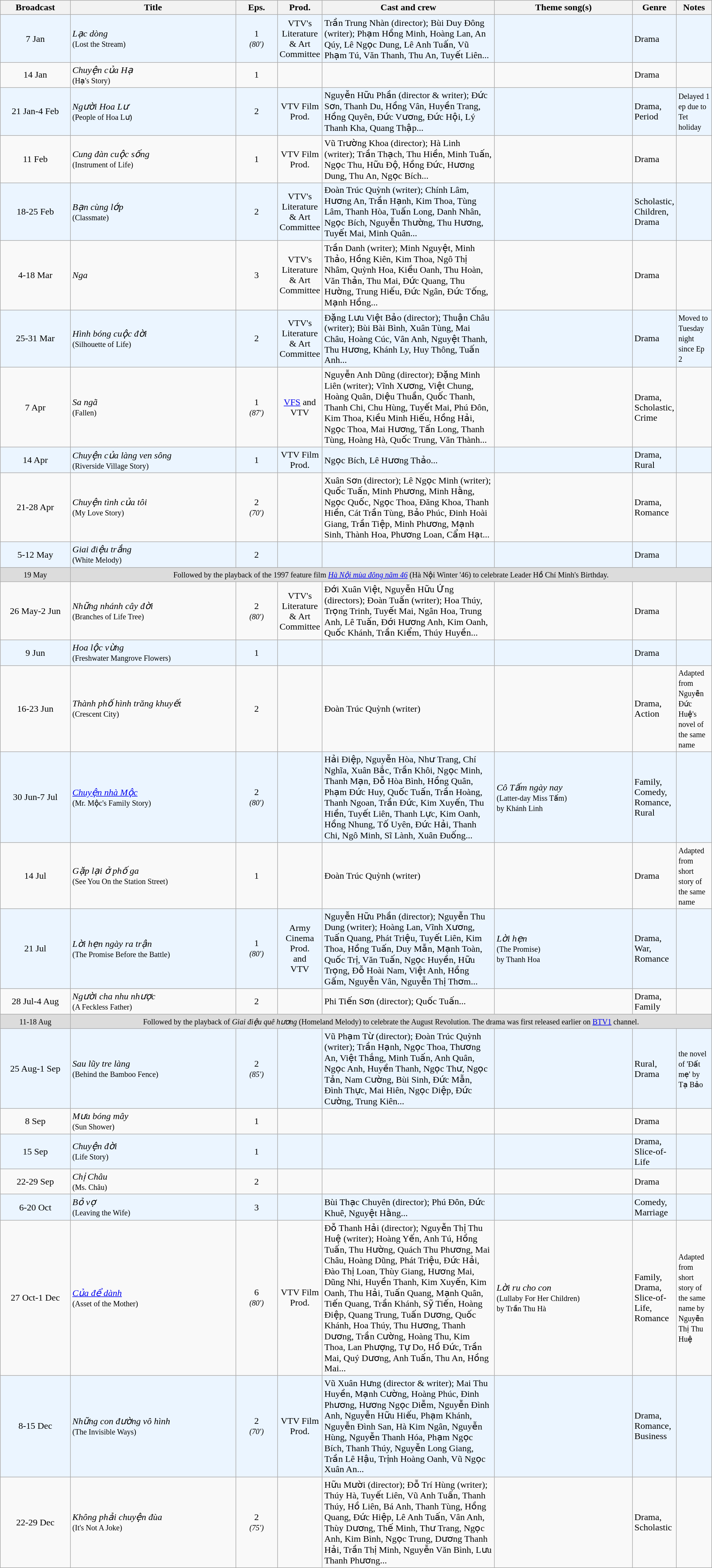<table class="wikitable sortable">
<tr>
<th style="width:10%;">Broadcast</th>
<th style="width:24%;">Title</th>
<th style="width:6%;">Eps.</th>
<th style="width:5%;">Prod.</th>
<th style="width:25%;">Cast and crew</th>
<th style="width:20%;">Theme song(s)</th>
<th style="width:5%;">Genre</th>
<th style="width:5%;">Notes</th>
</tr>
<tr ---- bgcolor="#ebf5ff">
<td style="text-align:center;">7 Jan <br></td>
<td><em>Lạc dòng</em> <br><small>(Lost the Stream)</small></td>
<td style="text-align:center;">1<br><small><em>(80′)</em></small></td>
<td style="text-align:center;">VTV's Literature & Art Committee</td>
<td>Trần Trung Nhàn (director); Bùi Duy Đông (writer); Phạm Hồng Minh, Hoàng Lan, An Qúy, Lê Ngọc Dung, Lê Anh Tuấn, Vũ Phạm Tú, Văn Thanh, Thu An, Tuyết Liên...</td>
<td></td>
<td>Drama</td>
<td></td>
</tr>
<tr>
<td style="text-align:center;">14 Jan <br></td>
<td><em>Chuyện của Hạ</em> <br><small>(Hạ's Story)</small></td>
<td style="text-align:center;">1</td>
<td style="text-align:center;"></td>
<td></td>
<td></td>
<td>Drama</td>
<td></td>
</tr>
<tr ---- bgcolor="#ebf5ff">
<td style="text-align:center;">21 Jan-4 Feb <br></td>
<td><em>Người Hoa Lư</em> <br><small>(People of Hoa Lư)</small></td>
<td style="text-align:center;">2</td>
<td style="text-align:center;">VTV Film Prod.</td>
<td>Nguyễn Hữu Phần (director & writer); Đức Sơn, Thanh Du, Hồng Vân, Huyền Trang, Hồng Quyên, Đức Vương, Đức Hội, Lý Thanh Kha, Quang Thập...</td>
<td></td>
<td>Drama, Period</td>
<td><small>Delayed 1 ep due to Tet holiday</small></td>
</tr>
<tr>
<td style="text-align:center;">11 Feb <br></td>
<td><em>Cung đàn cuộc sống</em> <br><small>(Instrument of Life)</small></td>
<td style="text-align:center;">1</td>
<td style="text-align:center;">VTV Film Prod.</td>
<td>Vũ Trường Khoa (director); Hà Linh (writer); Trần Thạch, Thu Hiền, Minh Tuấn, Ngọc Thu, Hữu Độ, Hồng Đức, Hương Dung, Thu An, Ngọc Bích...</td>
<td></td>
<td>Drama</td>
<td></td>
</tr>
<tr ---- bgcolor="#ebf5ff">
<td style="text-align:center;">18-25 Feb <br></td>
<td><em>Bạn cùng lớp</em> <br><small>(Classmate)</small></td>
<td style="text-align:center;">2</td>
<td style="text-align:center;">VTV's Literature & Art Committee</td>
<td>Đoàn Trúc Quỳnh (writer); Chính Lâm, Hương An, Trần Hạnh, Kim Thoa, Tùng Lâm, Thanh Hòa, Tuấn Long, Danh Nhân, Ngọc Bích, Nguyễn Thường, Thu Hương, Tuyết Mai, Minh Quân...</td>
<td></td>
<td>Scholastic, Children, Drama</td>
<td></td>
</tr>
<tr>
<td style="text-align:center;">4-18 Mar <br></td>
<td><em>Nga</em></td>
<td style="text-align:center;">3</td>
<td style="text-align:center;">VTV's Literature & Art Committee</td>
<td>Trần Danh (writer); Minh Nguyệt, Minh Thảo, Hồng Kiên, Kim Thoa, Ngô Thị Nhâm, Quỳnh Hoa, Kiều Oanh, Thu Hoàn, Văn Thản, Thu Mai, Đức Quang, Thu Hường, Trung Hiếu, Đức Ngân, Đức Tống, Mạnh Hồng...</td>
<td></td>
<td>Drama</td>
<td></td>
</tr>
<tr ---- bgcolor="#ebf5ff">
<td style="text-align:center;">25-31 Mar <br></td>
<td><em>Hình bóng cuộc đời</em> <br><small>(Silhouette of Life)</small></td>
<td style="text-align:center;">2</td>
<td style="text-align:center;">VTV's Literature & Art Committee</td>
<td>Đặng Lưu Việt Bảo (director); Thuận Châu (writer); Bùi Bài Bình, Xuân Tùng, Mai Châu, Hoàng Cúc, Vân Anh, Nguyệt Thanh, Thu Hương, Khánh Ly, Huy Thông, Tuấn Anh...</td>
<td></td>
<td>Drama</td>
<td><small>Moved to Tuesday night since Ep 2</small></td>
</tr>
<tr>
<td style="text-align:center;">7 Apr <br></td>
<td><em>Sa ngã</em> <br><small>(Fallen)</small></td>
<td style="text-align:center;">1<br><small><em>(87′)</em></small></td>
<td style="text-align:center;"><a href='#'>VFS</a> and VTV</td>
<td>Nguyễn Anh Dũng (director); Đặng Minh Liên (writer); Vĩnh Xương, Việt Chung, Hoàng Quân, Diệu Thuần, Quốc Thanh, Thanh Chi, Chu Hùng, Tuyết Mai, Phú Đôn, Kim Thoa, Kiều Minh Hiếu, Hồng Hải, Ngọc Thoa, Mai Hương, Tấn Long, Thanh Tùng, Hoàng Hà, Quốc Trung, Văn Thành...</td>
<td></td>
<td>Drama, Scholastic, Crime</td>
<td></td>
</tr>
<tr ---- bgcolor="#ebf5ff">
<td style="text-align:center;">14 Apr<br></td>
<td><em>Chuyện của làng ven sông</em> <br><small>(Riverside Village Story)</small></td>
<td style="text-align:center;">1</td>
<td style="text-align:center;">VTV Film Prod.</td>
<td>Ngọc Bích, Lê Hương Thảo...</td>
<td></td>
<td>Drama, Rural</td>
<td></td>
</tr>
<tr>
<td style="text-align:center;">21-28 Apr</td>
<td><em>Chuyện tình của tôi</em> <br><small>(My Love Story)</small></td>
<td style="text-align:center;">2<br><small><em>(70′)</em></small></td>
<td style="text-align:center;"></td>
<td>Xuân Sơn (director); Lê Ngọc Minh (writer); Quốc Tuấn, Minh Phương, Minh Hằng, Ngọc Quốc, Ngọc Thoa, Đăng Khoa, Thanh Hiền, Cát Trần Tùng, Bảo Phúc, Đinh Hoài Giang, Trần Tiệp, Minh Phương, Mạnh Sinh, Thành Hoa, Phương Loan, Cẩm Hạt...</td>
<td></td>
<td>Drama, Romance</td>
<td></td>
</tr>
<tr ---- bgcolor="#ebf5ff">
<td style="text-align:center;">5-12 May <br></td>
<td><em>Giai điệu trắng</em> <br><small>(White Melody)</small></td>
<td style="text-align:center;">2</td>
<td style="text-align:center;"></td>
<td></td>
<td></td>
<td>Drama</td>
<td></td>
</tr>
<tr ---- bgcolor="#DCDCDC">
<td style="text-align:center;"><small>19 May</small></td>
<td colspan="7" align=center><small>Followed by the playback of the 1997 feature film <em><a href='#'>Hà Nội mùa đông năm 46</a></em> (Hà Nội Winter '46) to celebrate Leader Hồ Chí Minh's Birthday.</small></td>
</tr>
<tr>
<td style="text-align:center;">26 May-2 Jun <br></td>
<td><em>Những nhánh cây đời</em> <br><small>(Branches of Life Tree)</small></td>
<td style="text-align:center;">2<br><small><em>(80′)</em></small></td>
<td style="text-align:center;">VTV's Literature & Art Committee</td>
<td>Đới Xuân Việt, Nguyễn Hữu Ứng (directors); Đoàn Tuấn (writer); Hoa Thúy, Trọng Trinh, Tuyết Mai, Ngân Hoa, Trung Anh, Lê Tuấn, Đới Hương Anh, Kim Oanh, Quốc Khánh, Trần Kiểm, Thúy Huyền...</td>
<td></td>
<td>Drama</td>
<td></td>
</tr>
<tr ---- bgcolor="#ebf5ff">
<td style="text-align:center;">9 Jun <br></td>
<td><em>Hoa lộc vừng</em> <br><small>(Freshwater Mangrove Flowers)</small></td>
<td style="text-align:center;">1</td>
<td style="text-align:center;"></td>
<td></td>
<td></td>
<td>Drama</td>
<td></td>
</tr>
<tr>
<td style="text-align:center;">16-23 Jun <br></td>
<td><em>Thành phố hình trăng khuyết</em> <br><small>(Crescent City)</small></td>
<td style="text-align:center;">2</td>
<td style="text-align:center;"></td>
<td>Đoàn Trúc Quỳnh (writer)</td>
<td></td>
<td>Drama, Action</td>
<td><small>Adapted from Nguyễn Đức Huệ's novel of the same name</small></td>
</tr>
<tr ---- bgcolor="#ebf5ff">
<td style="text-align:center;">30 Jun-7 Jul <br></td>
<td><em><a href='#'>Chuyện nhà Mộc</a></em> <br><small>(Mr. Mộc's Family Story)</small></td>
<td style="text-align:center;">2<br><small><em>(80′)</em></small></td>
<td style="text-align:center;"></td>
<td> Hải Điệp, Nguyễn Hòa, Như Trang, Chí Nghĩa, Xuân Bắc, Trần Khôi, Ngọc Minh, Thanh Mạn, Đỗ Hòa Bình, Hồng Quân, Phạm Đức Huy, Quốc Tuấn, Trần Hoàng, Thanh Ngoan, Trần Đức, Kim Xuyến, Thu Hiền, Tuyết Liên, Thanh Lực, Kim Oanh, Hồng Nhung, Tố Uyên, Đức Hải, Thanh Chi, Ngô Minh, Sĩ Lành, Xuân Đuống...</td>
<td><em>Cô Tấm ngày nay</em><br><small>(Latter-day Miss Tấm)<br>by Khánh Linh</small></td>
<td>Family, Comedy, Romance, Rural</td>
<td></td>
</tr>
<tr>
<td style="text-align:center;">14 Jul <br></td>
<td><em>Gặp lại ở phố ga</em> <br><small>(See You On the Station Street)</small></td>
<td style="text-align:center;">1</td>
<td style="text-align:center;"></td>
<td>Đoàn Trúc Quỳnh (writer)</td>
<td></td>
<td>Drama</td>
<td><small>Adapted from short story of the same name</small></td>
</tr>
<tr ---- bgcolor="#ebf5ff">
<td style="text-align:center;">21 Jul <br></td>
<td><em>Lời hẹn ngày ra trận</em> <br><small>(The Promise Before the Battle)</small></td>
<td style="text-align:center;">1<br><small><em>(80′)</em></small></td>
<td style="text-align:center;">Army Cinema Prod.<br>and<br>VTV</td>
<td>Nguyễn Hữu Phần (director); Nguyễn Thu Dung (writer); Hoàng Lan, Vĩnh Xương, Tuấn Quang, Phát Triệu, Tuyết Liên, Kim Thoa, Hồng Tuấn, Duy Mẫn, Mạnh Toàn, Quốc Trị, Văn Tuấn, Ngọc Huyền, Hữu Trọng, Đỗ Hoài Nam, Việt Anh, Hồng Gấm, Nguyễn Vân, Nguyễn Thị Thơm...</td>
<td><em>Lời hẹn</em><br><small>(The Promise)<br>by Thanh Hoa</small></td>
<td>Drama, War, Romance</td>
<td></td>
</tr>
<tr>
<td style="text-align:center;">28 Jul-4 Aug <br></td>
<td><em>Người cha nhu nhược</em> <br><small>(A Feckless Father)</small></td>
<td style="text-align:center;">2</td>
<td style="text-align:center;"></td>
<td>Phi Tiến Sơn (director); Quốc Tuấn...</td>
<td></td>
<td>Drama, Family</td>
<td></td>
</tr>
<tr ---- bgcolor="#DCDCDC">
<td style="text-align:center;"><small>11-18 Aug</small></td>
<td colspan="7" align=center><small>Followed by the playback of <em>Giai điệu quê hương</em> (Homeland Melody) to celebrate the August Revolution. The drama was first released earlier on <a href='#'>BTV1</a> channel.</small></td>
</tr>
<tr ---- bgcolor="#ebf5ff">
<td style="text-align:center;">25 Aug-1 Sep <br></td>
<td><em>Sau lũy tre làng</em> <br><small>(Behind the Bamboo Fence)</small></td>
<td style="text-align:center;">2<br><small><em>(85′)</em></small></td>
<td style="text-align:center;"></td>
<td>Vũ Phạm Từ (director); Đoàn Trúc Quỳnh (writer); Trần Hạnh, Ngọc Thoa, Thương An, Việt Thắng, Minh Tuấn, Anh Quân, Ngọc Anh, Huyền Thanh, Ngọc Thư, Ngọc Tản, Nam Cường, Bùi Sinh, Đức Mẫn, Đình Thực, Mai Hiên, Ngọc Diệp, Đức Cường, Trung Kiên...</td>
<td></td>
<td>Rural, Drama</td>
<td><small> the novel of 'Đất mẹ' by Tạ Bảo</small></td>
</tr>
<tr>
<td style="text-align:center;">8 Sep</td>
<td><em>Mưa bóng mây</em> <br><small>(Sun Shower)</small></td>
<td style="text-align:center;">1</td>
<td style="text-align:center;"></td>
<td></td>
<td></td>
<td>Drama</td>
<td></td>
</tr>
<tr ---- bgcolor="#ebf5ff">
<td style="text-align:center;">15 Sep <br></td>
<td><em>Chuyện đời</em> <br><small>(Life Story)</small></td>
<td style="text-align:center;">1</td>
<td style="text-align:center;"></td>
<td></td>
<td></td>
<td>Drama, Slice-of-Life</td>
<td></td>
</tr>
<tr>
<td style="text-align:center;">22-29 Sep</td>
<td><em>Chị Châu</em> <br><small>(Ms. Châu)</small></td>
<td style="text-align:center;">2</td>
<td style="text-align:center;"></td>
<td></td>
<td></td>
<td>Drama</td>
<td></td>
</tr>
<tr ---- bgcolor="#ebf5ff">
<td style="text-align:center;">6-20 Oct <br></td>
<td><em>Bỏ vợ</em> <br><small>(Leaving the Wife)</small></td>
<td style="text-align:center;">3</td>
<td style="text-align:center;"></td>
<td>Bùi Thạc Chuyên (director); Phú Đôn, Đức Khuê, Nguyệt Hằng...</td>
<td></td>
<td>Comedy, Marriage</td>
<td></td>
</tr>
<tr>
<td style="text-align:center;">27 Oct-1 Dec <br></td>
<td><em><a href='#'>Của để dành</a></em> <br><small>(Asset of the Mother)</small></td>
<td style="text-align:center;">6<br><small><em>(80′)</em></small></td>
<td style="text-align:center;">VTV Film Prod.</td>
<td>Đỗ Thanh Hải (director); Nguyễn Thị Thu Huệ (writer); Hoàng Yến, Anh Tú, Hồng Tuấn, Thu Hường, Quách Thu Phương, Mai Châu, Hoàng Dũng, Phát Triệu, Đức Hải, Đào Thị Loan, Thùy Giang, Hương Mai, Dũng Nhi, Huyền Thanh, Kim Xuyến, Kim Oanh, Thu Hải, Tuấn Quang, Mạnh Quân, Tiến Quang, Trần Khánh, Sỹ Tiến, Hoàng Điệp, Quang Trung, Tuấn Dương, Quốc Khánh, Hoa Thúy, Thu Hương, Thanh Dương, Trần Cường, Hoàng Thu, Kim Thoa, Lan Phượng, Tự Do, Hồ Đức, Trần Mai, Quý Dương, Anh Tuấn, Thu An, Hồng Mai...</td>
<td><em>Lời ru cho con</em><br><small>(Lullaby For Her Children)<br>by Trần Thu Hà</small></td>
<td>Family, Drama, Slice-of-Life, Romance</td>
<td><small>Adapted from short story of the same name by Nguyễn Thị Thu Huệ</small></td>
</tr>
<tr ---- bgcolor="#ebf5ff">
<td style="text-align:center;">8-15 Dec <br></td>
<td><em>Những con đường vô hình</em> <br><small>(The Invisible Ways)</small></td>
<td style="text-align:center;">2<br><small><em>(70′)</em></small></td>
<td style="text-align:center;">VTV Film Prod.</td>
<td>Vũ Xuân Hưng (director & writer); Mai Thu Huyền, Mạnh Cường, Hoàng Phúc, Đinh Phương, Hương Ngọc Diễm, Nguyễn Đình Anh, Nguyễn Hữu Hiếu, Phạm Khánh, Nguyễn Đình San, Hà Kim Ngân, Nguyễn Hùng, Nguyễn Thanh Hóa, Phạm Ngọc Bích, Thanh Thúy, Nguyễn Long Giang, Trần Lê Hậu, Trịnh Hoàng Oanh, Vũ Ngọc Xuân An...</td>
<td></td>
<td>Drama, Romance, Business</td>
<td></td>
</tr>
<tr>
<td style="text-align:center;">22-29 Dec <br></td>
<td><em>Không phải chuyện đùa</em> <br><small>(It's Not A Joke)</small></td>
<td style="text-align:center;">2<br><small><em>(75′)</em></small></td>
<td style="text-align:center;"></td>
<td>Hữu Mười (director); Đỗ Trí Hùng (writer); Thúy Hà, Tuyết Liên, Vũ Anh Tuấn, Thanh Thúy, Hồ Liên, Bá Anh, Thanh Tùng, Hồng Quang, Đức Hiệp, Lê Anh Tuấn, Vân Anh, Thùy Dương, Thế Minh, Thư Trang, Ngọc Anh, Kim Bình, Ngọc Trung, Dương Thanh Hải, Trần Thị Minh, Nguyễn Văn Bình, Lưu Thanh Phương...</td>
<td></td>
<td>Drama, Scholastic</td>
<td></td>
</tr>
</table>
